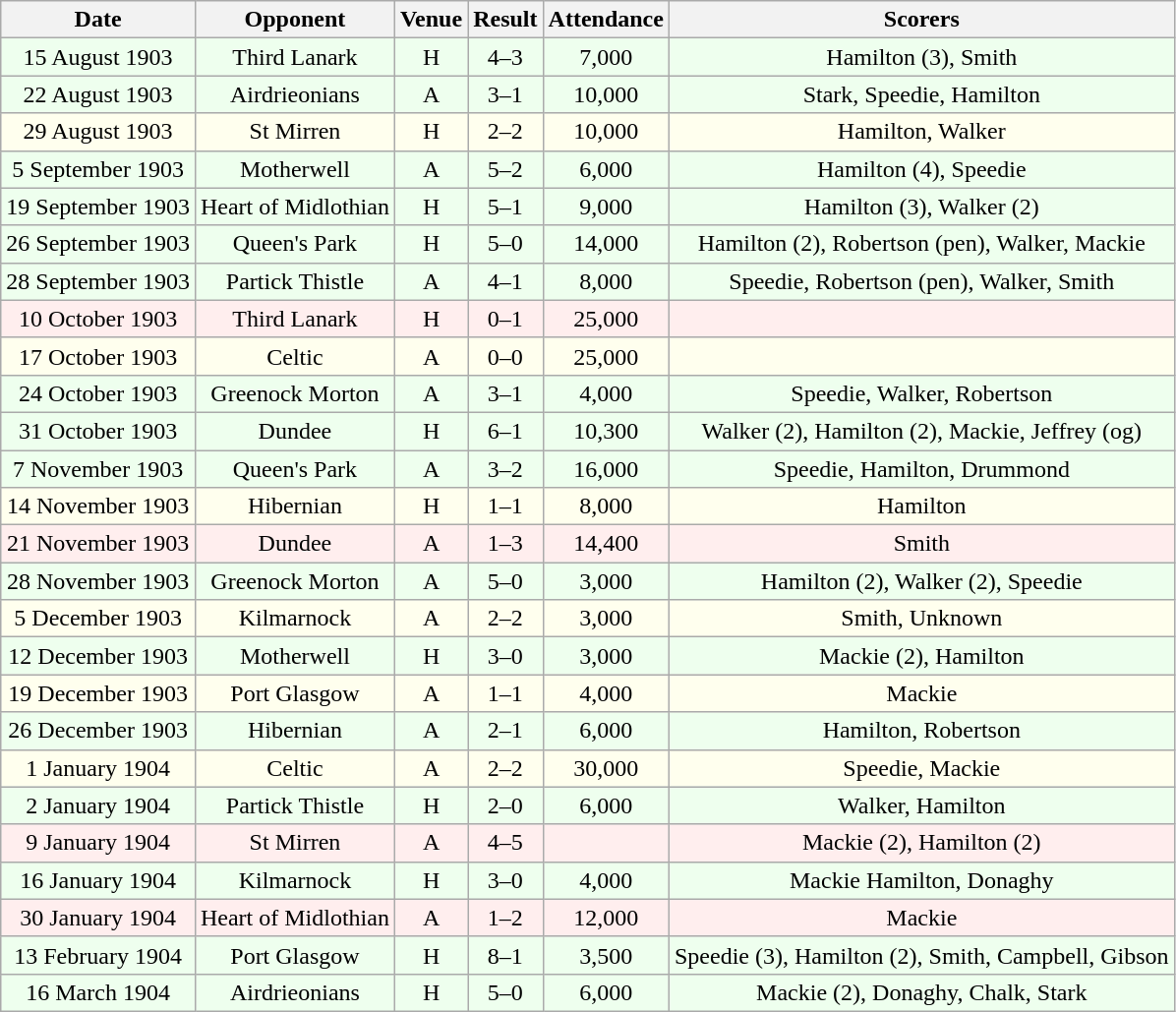<table class="wikitable sortable" style="font-size:100%; text-align:center">
<tr>
<th>Date</th>
<th>Opponent</th>
<th>Venue</th>
<th>Result</th>
<th>Attendance</th>
<th>Scorers</th>
</tr>
<tr bgcolor = "#EEFFEE">
<td>15 August 1903</td>
<td>Third Lanark</td>
<td>H</td>
<td>4–3</td>
<td>7,000</td>
<td>Hamilton (3), Smith</td>
</tr>
<tr bgcolor = "#EEFFEE">
<td>22 August 1903</td>
<td>Airdrieonians</td>
<td>A</td>
<td>3–1</td>
<td>10,000</td>
<td>Stark, Speedie, Hamilton</td>
</tr>
<tr bgcolor = "#FFFFEE">
<td>29 August 1903</td>
<td>St Mirren</td>
<td>H</td>
<td>2–2</td>
<td>10,000</td>
<td>Hamilton, Walker</td>
</tr>
<tr bgcolor = "#EEFFEE">
<td>5 September 1903</td>
<td>Motherwell</td>
<td>A</td>
<td>5–2</td>
<td>6,000</td>
<td>Hamilton (4), Speedie</td>
</tr>
<tr bgcolor = "#EEFFEE">
<td>19 September 1903</td>
<td>Heart of Midlothian</td>
<td>H</td>
<td>5–1</td>
<td>9,000</td>
<td>Hamilton (3), Walker (2)</td>
</tr>
<tr bgcolor = "#EEFFEE">
<td>26 September 1903</td>
<td>Queen's Park</td>
<td>H</td>
<td>5–0</td>
<td>14,000</td>
<td>Hamilton (2), Robertson (pen), Walker, Mackie</td>
</tr>
<tr bgcolor = "#EEFFEE">
<td>28 September 1903</td>
<td>Partick Thistle</td>
<td>A</td>
<td>4–1</td>
<td>8,000</td>
<td>Speedie, Robertson (pen), Walker, Smith</td>
</tr>
<tr bgcolor = "#FFEEEE">
<td>10 October 1903</td>
<td>Third Lanark</td>
<td>H</td>
<td>0–1</td>
<td>25,000</td>
<td></td>
</tr>
<tr bgcolor = "#FFFFEE">
<td>17 October 1903</td>
<td>Celtic</td>
<td>A</td>
<td>0–0</td>
<td>25,000</td>
<td></td>
</tr>
<tr bgcolor = "#EEFFEE">
<td>24 October 1903</td>
<td>Greenock Morton</td>
<td>A</td>
<td>3–1</td>
<td>4,000</td>
<td>Speedie, Walker, Robertson</td>
</tr>
<tr bgcolor = "#EEFFEE">
<td>31 October 1903</td>
<td>Dundee</td>
<td>H</td>
<td>6–1</td>
<td>10,300</td>
<td>Walker (2), Hamilton (2), Mackie, Jeffrey (og)</td>
</tr>
<tr bgcolor = "#EEFFEE">
<td>7 November 1903</td>
<td>Queen's Park</td>
<td>A</td>
<td>3–2</td>
<td>16,000</td>
<td>Speedie, Hamilton, Drummond</td>
</tr>
<tr bgcolor = "#FFFFEE">
<td>14 November 1903</td>
<td>Hibernian</td>
<td>H</td>
<td>1–1</td>
<td>8,000</td>
<td>Hamilton</td>
</tr>
<tr bgcolor = "#FFEEEE">
<td>21 November 1903</td>
<td>Dundee</td>
<td>A</td>
<td>1–3</td>
<td>14,400</td>
<td>Smith</td>
</tr>
<tr bgcolor = "#EEFFEE">
<td>28 November 1903</td>
<td>Greenock Morton</td>
<td>A</td>
<td>5–0</td>
<td>3,000</td>
<td>Hamilton (2), Walker (2), Speedie</td>
</tr>
<tr bgcolor = "#FFFFEE">
<td>5 December 1903</td>
<td>Kilmarnock</td>
<td>A</td>
<td>2–2</td>
<td>3,000</td>
<td>Smith, Unknown</td>
</tr>
<tr bgcolor = "#EEFFEE">
<td>12 December 1903</td>
<td>Motherwell</td>
<td>H</td>
<td>3–0</td>
<td>3,000</td>
<td>Mackie (2), Hamilton</td>
</tr>
<tr bgcolor = "#FFFFEE">
<td>19 December 1903</td>
<td>Port Glasgow</td>
<td>A</td>
<td>1–1</td>
<td>4,000</td>
<td>Mackie</td>
</tr>
<tr bgcolor = "#EEFFEE">
<td>26 December 1903</td>
<td>Hibernian</td>
<td>A</td>
<td>2–1</td>
<td>6,000</td>
<td>Hamilton, Robertson</td>
</tr>
<tr bgcolor = "#FFFFEE">
<td>1 January 1904</td>
<td>Celtic</td>
<td>A</td>
<td>2–2</td>
<td>30,000</td>
<td>Speedie, Mackie</td>
</tr>
<tr bgcolor = "#EEFFEE">
<td>2 January 1904</td>
<td>Partick Thistle</td>
<td>H</td>
<td>2–0</td>
<td>6,000</td>
<td>Walker, Hamilton</td>
</tr>
<tr bgcolor = "#FFEEEE">
<td>9 January 1904</td>
<td>St Mirren</td>
<td>A</td>
<td>4–5</td>
<td></td>
<td>Mackie (2), Hamilton (2)</td>
</tr>
<tr bgcolor = "#EEFFEE">
<td>16 January 1904</td>
<td>Kilmarnock</td>
<td>H</td>
<td>3–0</td>
<td>4,000</td>
<td>Mackie  Hamilton, Donaghy</td>
</tr>
<tr bgcolor = "#FFEEEE">
<td>30 January 1904</td>
<td>Heart of Midlothian</td>
<td>A</td>
<td>1–2</td>
<td>12,000</td>
<td>Mackie</td>
</tr>
<tr bgcolor = "#EEFFEE">
<td>13 February 1904</td>
<td>Port Glasgow</td>
<td>H</td>
<td>8–1</td>
<td>3,500</td>
<td>Speedie (3), Hamilton (2), Smith, Campbell, Gibson</td>
</tr>
<tr bgcolor = "#EEFFEE">
<td>16 March 1904</td>
<td>Airdrieonians</td>
<td>H</td>
<td>5–0</td>
<td>6,000</td>
<td>Mackie (2), Donaghy, Chalk, Stark</td>
</tr>
</table>
